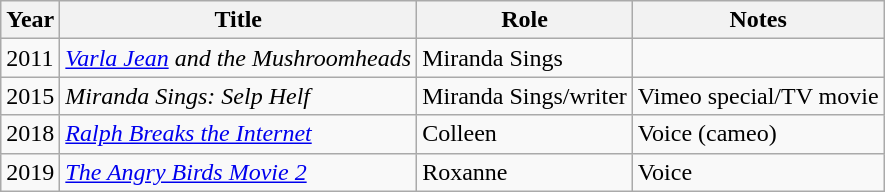<table class="wikitable sortable">
<tr>
<th>Year</th>
<th>Title</th>
<th>Role</th>
<th class="unsortable">Notes</th>
</tr>
<tr>
<td>2011</td>
<td><em><a href='#'>Varla Jean</a> and the Mushroomheads</em></td>
<td>Miranda Sings</td>
<td></td>
</tr>
<tr>
<td>2015</td>
<td><em>Miranda Sings: Selp Helf</em></td>
<td>Miranda Sings/writer</td>
<td>Vimeo special/TV movie</td>
</tr>
<tr>
<td>2018</td>
<td><em><a href='#'>Ralph Breaks the Internet</a></em></td>
<td>Colleen</td>
<td>Voice (cameo)</td>
</tr>
<tr>
<td>2019</td>
<td><em><a href='#'>The Angry Birds Movie 2</a></em></td>
<td>Roxanne</td>
<td>Voice</td>
</tr>
</table>
